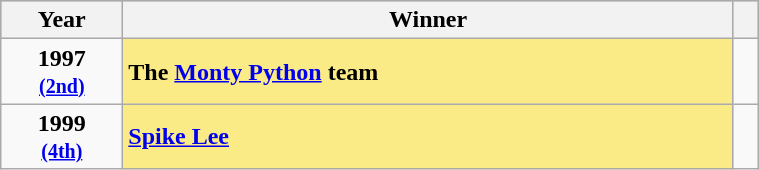<table class="wikitable" width="40%">
<tr bgcolor="#bebebe">
<th width="10%">Year</th>
<th width="50%">Winner</th>
<th width="2%"></th>
</tr>
<tr>
<td style="text-align:center"><strong>1997<br> <small><a href='#'>(2nd)</a></small></strong></td>
<td style="background:#FAEB86"><strong>The <a href='#'>Monty Python</a> team</strong></td>
<td style="text-align:center"></td>
</tr>
<tr>
<td style="text-align:center"><strong>1999<br> <small><a href='#'>(4th)</a></small></strong></td>
<td style="background:#FAEB86"><strong><a href='#'>Spike Lee</a></strong></td>
<td style="text-align:center"></td>
</tr>
</table>
